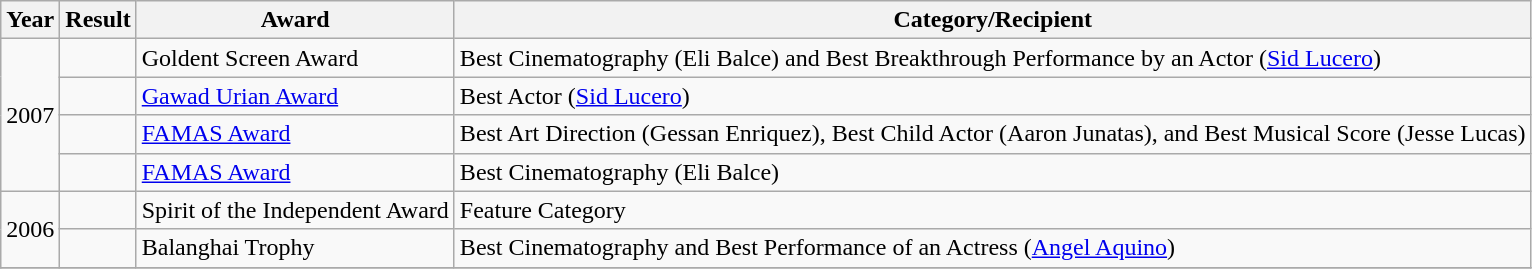<table class=wikitable border="1" style="border-collapse:collapse;background:#f9f9f9;border: 1px #aaa solid;">
<tr>
<th>Year</th>
<th>Result</th>
<th>Award</th>
<th>Category/Recipient</th>
</tr>
<tr>
<td rowspan="4">2007</td>
<td></td>
<td>Goldent Screen Award</td>
<td>Best Cinematography (Eli Balce) and Best Breakthrough Performance by an Actor (<a href='#'>Sid Lucero</a>)</td>
</tr>
<tr>
<td></td>
<td><a href='#'>Gawad Urian Award</a></td>
<td>Best Actor (<a href='#'>Sid Lucero</a>)</td>
</tr>
<tr>
<td></td>
<td><a href='#'>FAMAS Award</a></td>
<td>Best Art Direction (Gessan Enriquez), Best Child Actor (Aaron Junatas), and Best Musical Score (Jesse Lucas)</td>
</tr>
<tr>
<td></td>
<td><a href='#'>FAMAS Award</a></td>
<td>Best Cinematography (Eli Balce)</td>
</tr>
<tr>
<td rowspan="2">2006</td>
<td></td>
<td>Spirit of the Independent Award</td>
<td>Feature Category</td>
</tr>
<tr>
<td></td>
<td>Balanghai Trophy</td>
<td>Best Cinematography and Best Performance of an Actress (<a href='#'>Angel Aquino</a>)</td>
</tr>
<tr>
</tr>
</table>
